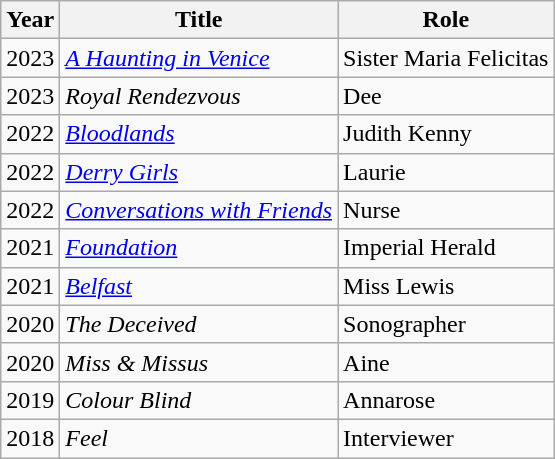<table class="wikitable sortable">
<tr>
<th>Year</th>
<th>Title</th>
<th>Role</th>
</tr>
<tr>
<td>2023</td>
<td><em><a href='#'>A Haunting in Venice</a></em></td>
<td>Sister Maria Felicitas</td>
</tr>
<tr>
<td>2023</td>
<td><em>Royal Rendezvous</em></td>
<td>Dee</td>
</tr>
<tr>
<td>2022</td>
<td><em><a href='#'>Bloodlands</a></em></td>
<td>Judith Kenny</td>
</tr>
<tr>
<td>2022</td>
<td><em><a href='#'>Derry Girls</a></em></td>
<td>Laurie</td>
</tr>
<tr>
<td>2022</td>
<td><em><a href='#'>Conversations with Friends</a></em></td>
<td>Nurse</td>
</tr>
<tr>
<td>2021</td>
<td><em><a href='#'>Foundation</a></em></td>
<td>Imperial Herald</td>
</tr>
<tr>
<td>2021</td>
<td><em><a href='#'>Belfast</a></em></td>
<td>Miss Lewis</td>
</tr>
<tr>
<td>2020</td>
<td><em>The Deceived</em></td>
<td>Sonographer</td>
</tr>
<tr>
<td>2020</td>
<td><em>Miss & Missus</em></td>
<td>Aine</td>
</tr>
<tr>
<td>2019</td>
<td><em>Colour Blind</em></td>
<td>Annarose</td>
</tr>
<tr>
<td>2018</td>
<td><em>Feel</em></td>
<td>Interviewer</td>
</tr>
</table>
